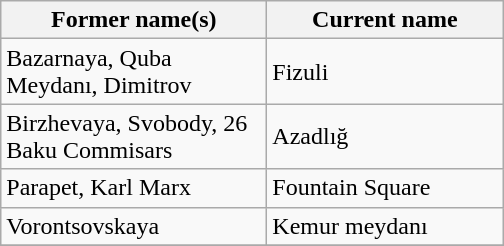<table class="wikitable">
<tr>
<th width="170">Former name(s)</th>
<th width="150">Current name</th>
</tr>
<tr>
<td>Bazarnaya, Quba Meydanı, Dimitrov</td>
<td>Fizuli</td>
</tr>
<tr>
<td>Birzhevaya, Svobody, 26 Baku Commisars</td>
<td>Azadlığ</td>
</tr>
<tr>
<td>Parapet, Karl Marx</td>
<td>Fountain Square</td>
</tr>
<tr>
<td>Vorontsovskaya</td>
<td>Kemur meydanı</td>
</tr>
<tr>
</tr>
</table>
